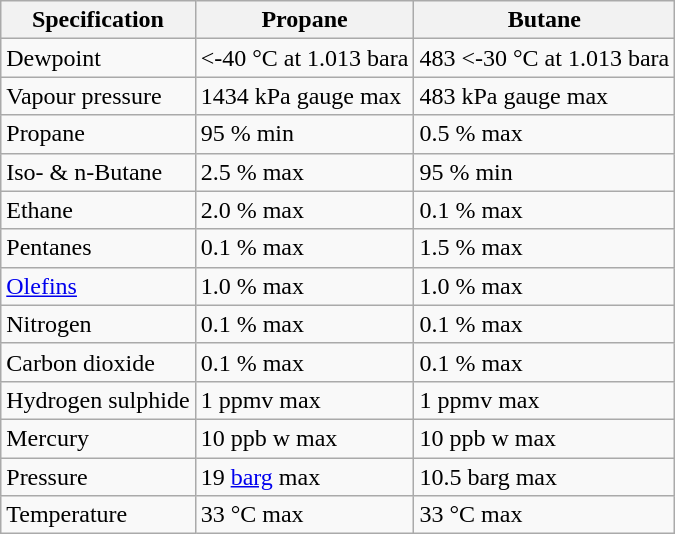<table class="wikitable">
<tr>
<th>Specification</th>
<th>Propane</th>
<th>Butane</th>
</tr>
<tr>
<td>Dewpoint</td>
<td><-40 °C at 1.013 bara</td>
<td>483 <-30 °C at 1.013 bara</td>
</tr>
<tr>
<td>Vapour pressure</td>
<td>1434 kPa gauge max</td>
<td>483 kPa gauge max</td>
</tr>
<tr>
<td>Propane</td>
<td>95 % min</td>
<td>0.5 % max</td>
</tr>
<tr>
<td>Iso- & n-Butane</td>
<td>2.5 % max</td>
<td>95 % min</td>
</tr>
<tr>
<td>Ethane</td>
<td>2.0 % max</td>
<td>0.1 % max</td>
</tr>
<tr>
<td>Pentanes</td>
<td>0.1 % max</td>
<td>1.5 % max</td>
</tr>
<tr>
<td><a href='#'>Olefins</a></td>
<td>1.0 % max</td>
<td>1.0 % max</td>
</tr>
<tr>
<td>Nitrogen</td>
<td>0.1 % max</td>
<td>0.1 % max</td>
</tr>
<tr>
<td>Carbon dioxide</td>
<td>0.1 % max</td>
<td>0.1 % max</td>
</tr>
<tr>
<td>Hydrogen sulphide</td>
<td>1 ppmv max</td>
<td>1 ppmv max</td>
</tr>
<tr>
<td>Mercury</td>
<td>10 ppb w max</td>
<td>10 ppb w max</td>
</tr>
<tr>
<td>Pressure</td>
<td>19 <a href='#'>barg</a> max</td>
<td>10.5 barg max</td>
</tr>
<tr>
<td>Temperature</td>
<td>33 °C max</td>
<td>33 °C max</td>
</tr>
</table>
